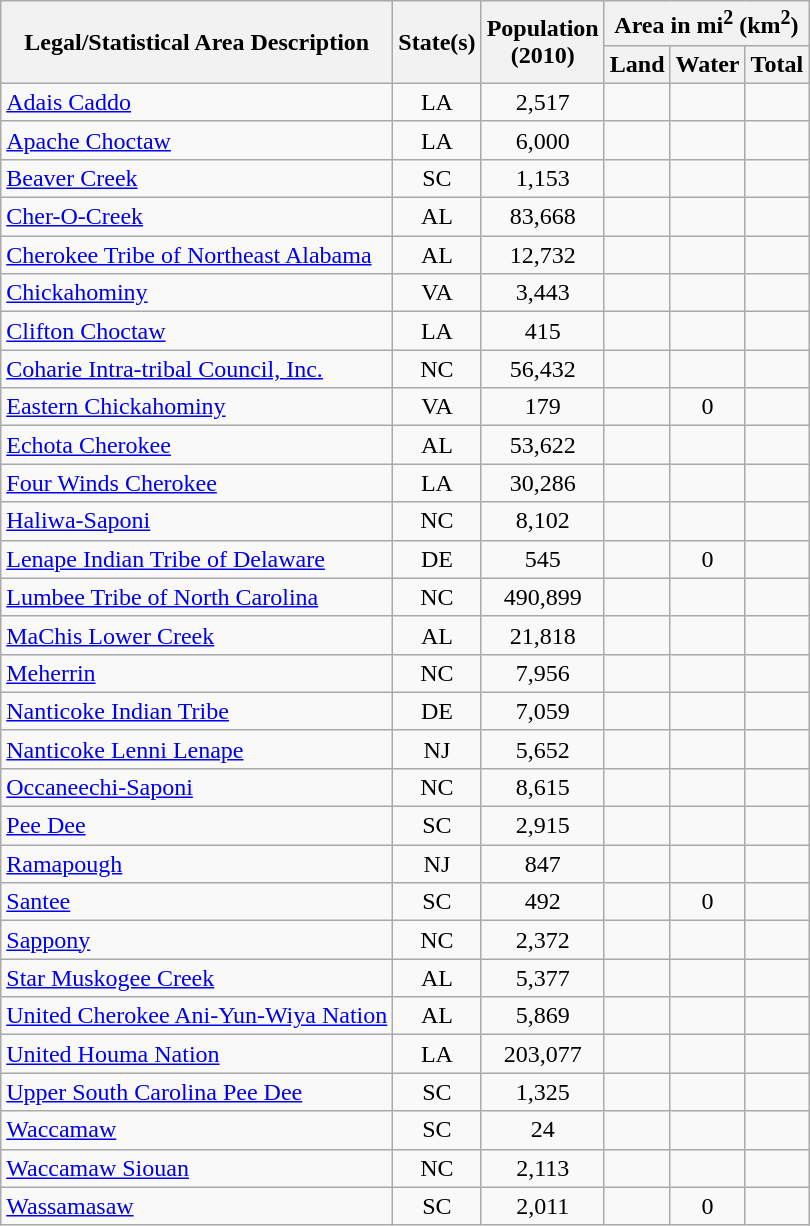<table class="wikitable sortable" style="text-align: center;">
<tr>
<th rowspan="2">Legal/Statistical Area Description</th>
<th rowspan="2">State(s)</th>
<th rowspan="2">Population<br>(2010)</th>
<th colspan="3">Area in mi<sup>2</sup> (km<sup>2</sup>)</th>
</tr>
<tr>
<th>Land</th>
<th>Water</th>
<th>Total</th>
</tr>
<tr>
<td align=left><a href='#'>Adais Caddo</a></td>
<td>LA</td>
<td>2,517</td>
<td></td>
<td></td>
<td></td>
</tr>
<tr>
<td align=left><a href='#'>Apache Choctaw</a></td>
<td>LA</td>
<td>6,000</td>
<td></td>
<td></td>
<td></td>
</tr>
<tr>
<td align=left><a href='#'>Beaver Creek</a></td>
<td>SC</td>
<td>1,153</td>
<td></td>
<td></td>
<td></td>
</tr>
<tr>
<td align=left><a href='#'>Cher-O-Creek</a></td>
<td>AL</td>
<td>83,668</td>
<td></td>
<td></td>
<td></td>
</tr>
<tr>
<td align=left><a href='#'>Cherokee Tribe of Northeast Alabama</a></td>
<td>AL</td>
<td>12,732</td>
<td></td>
<td></td>
<td></td>
</tr>
<tr>
<td align=left><a href='#'>Chickahominy</a></td>
<td>VA</td>
<td>3,443</td>
<td></td>
<td></td>
<td></td>
</tr>
<tr>
<td align=left><a href='#'>Clifton Choctaw</a></td>
<td>LA</td>
<td>415</td>
<td></td>
<td></td>
<td></td>
</tr>
<tr>
<td align=left><a href='#'>Coharie Intra-tribal Council, Inc.</a></td>
<td>NC</td>
<td>56,432</td>
<td></td>
<td></td>
<td></td>
</tr>
<tr>
<td align=left><a href='#'>Eastern Chickahominy</a></td>
<td>VA</td>
<td>179</td>
<td></td>
<td>0</td>
<td></td>
</tr>
<tr>
<td align=left><a href='#'>Echota Cherokee</a></td>
<td>AL</td>
<td>53,622</td>
<td></td>
<td></td>
<td></td>
</tr>
<tr>
<td align=left><a href='#'>Four Winds Cherokee</a></td>
<td>LA</td>
<td>30,286</td>
<td></td>
<td></td>
<td></td>
</tr>
<tr>
<td align=left><a href='#'>Haliwa-Saponi</a></td>
<td>NC</td>
<td>8,102</td>
<td></td>
<td></td>
<td></td>
</tr>
<tr>
<td align=left><a href='#'>Lenape Indian Tribe of Delaware</a></td>
<td>DE</td>
<td>545</td>
<td></td>
<td>0</td>
<td></td>
</tr>
<tr>
<td align=left><a href='#'>Lumbee Tribe of North Carolina</a></td>
<td>NC</td>
<td>490,899</td>
<td></td>
<td></td>
<td></td>
</tr>
<tr>
<td align=left><a href='#'>MaChis Lower Creek</a></td>
<td>AL</td>
<td>21,818</td>
<td></td>
<td></td>
<td></td>
</tr>
<tr>
<td align=left><a href='#'>Meherrin</a></td>
<td>NC</td>
<td>7,956</td>
<td></td>
<td></td>
<td></td>
</tr>
<tr>
<td align=left><a href='#'>Nanticoke Indian Tribe</a></td>
<td>DE</td>
<td>7,059</td>
<td></td>
<td></td>
<td></td>
</tr>
<tr>
<td align=left><a href='#'>Nanticoke Lenni Lenape</a></td>
<td>NJ</td>
<td>5,652</td>
<td></td>
<td></td>
<td></td>
</tr>
<tr>
<td align=left><a href='#'>Occaneechi-Saponi</a></td>
<td>NC</td>
<td>8,615</td>
<td></td>
<td></td>
<td></td>
</tr>
<tr>
<td align=left><a href='#'>Pee Dee</a></td>
<td>SC</td>
<td>2,915</td>
<td></td>
<td></td>
<td></td>
</tr>
<tr>
<td align=left><a href='#'>Ramapough</a></td>
<td>NJ</td>
<td>847</td>
<td></td>
<td></td>
<td></td>
</tr>
<tr>
<td align=left><a href='#'>Santee</a></td>
<td>SC</td>
<td>492</td>
<td></td>
<td>0</td>
<td></td>
</tr>
<tr>
<td align=left><a href='#'>Sappony</a></td>
<td>NC</td>
<td>2,372</td>
<td></td>
<td></td>
<td></td>
</tr>
<tr>
<td align=left><a href='#'>Star Muskogee Creek</a></td>
<td>AL</td>
<td>5,377</td>
<td></td>
<td></td>
<td></td>
</tr>
<tr>
<td align=left><a href='#'>United Cherokee Ani-Yun-Wiya Nation</a></td>
<td>AL</td>
<td>5,869</td>
<td></td>
<td></td>
<td></td>
</tr>
<tr>
<td align=left><a href='#'>United Houma Nation</a></td>
<td>LA</td>
<td>203,077</td>
<td></td>
<td></td>
<td></td>
</tr>
<tr>
<td align=left><a href='#'>Upper South Carolina Pee Dee</a></td>
<td>SC</td>
<td>1,325</td>
<td></td>
<td></td>
<td></td>
</tr>
<tr>
<td align=left><a href='#'>Waccamaw</a></td>
<td>SC</td>
<td>24</td>
<td></td>
<td></td>
<td></td>
</tr>
<tr>
<td align=left><a href='#'>Waccamaw Siouan</a></td>
<td>NC</td>
<td>2,113</td>
<td></td>
<td></td>
<td></td>
</tr>
<tr>
<td align=left><a href='#'>Wassamasaw</a></td>
<td>SC</td>
<td>2,011</td>
<td></td>
<td>0</td>
<td></td>
</tr>
</table>
